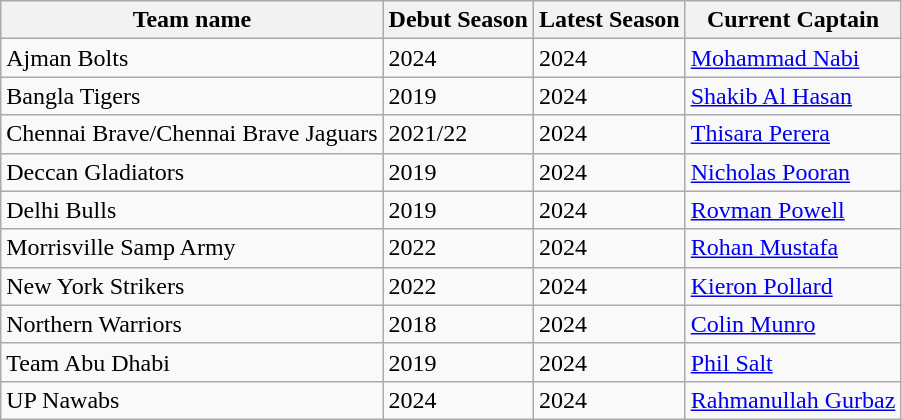<table class="wikitable">
<tr>
<th>Team name</th>
<th>Debut Season</th>
<th>Latest Season</th>
<th>Current Captain</th>
</tr>
<tr>
<td>Ajman Bolts</td>
<td>2024</td>
<td>2024</td>
<td><a href='#'>Mohammad Nabi</a></td>
</tr>
<tr>
<td>Bangla Tigers</td>
<td>2019</td>
<td>2024</td>
<td><a href='#'>Shakib Al Hasan</a></td>
</tr>
<tr>
<td>Chennai Brave/Chennai Brave Jaguars</td>
<td>2021/22</td>
<td>2024</td>
<td><a href='#'>Thisara Perera</a></td>
</tr>
<tr>
<td>Deccan Gladiators</td>
<td>2019</td>
<td>2024</td>
<td><a href='#'>Nicholas Pooran</a></td>
</tr>
<tr>
<td>Delhi Bulls</td>
<td>2019</td>
<td>2024</td>
<td><a href='#'>Rovman Powell</a></td>
</tr>
<tr>
<td>Morrisville Samp Army</td>
<td>2022</td>
<td>2024</td>
<td><a href='#'>Rohan Mustafa</a></td>
</tr>
<tr>
<td>New York Strikers</td>
<td>2022</td>
<td>2024</td>
<td><a href='#'>Kieron Pollard</a></td>
</tr>
<tr>
<td>Northern Warriors</td>
<td>2018</td>
<td>2024</td>
<td><a href='#'>Colin Munro</a></td>
</tr>
<tr>
<td>Team Abu Dhabi</td>
<td>2019</td>
<td>2024</td>
<td><a href='#'>Phil Salt</a></td>
</tr>
<tr>
<td>UP Nawabs</td>
<td>2024</td>
<td>2024</td>
<td><a href='#'>Rahmanullah Gurbaz</a></td>
</tr>
</table>
